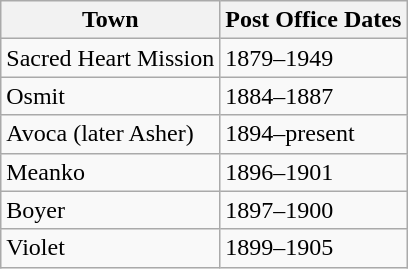<table class="wikitable">
<tr>
<th>Town</th>
<th>Post Office Dates</th>
</tr>
<tr>
<td>Sacred Heart Mission</td>
<td>1879–1949</td>
</tr>
<tr>
<td>Osmit</td>
<td>1884–1887</td>
</tr>
<tr>
<td>Avoca (later Asher)</td>
<td>1894–present</td>
</tr>
<tr>
<td>Meanko</td>
<td>1896–1901</td>
</tr>
<tr>
<td>Boyer</td>
<td>1897–1900</td>
</tr>
<tr>
<td>Violet</td>
<td>1899–1905</td>
</tr>
</table>
